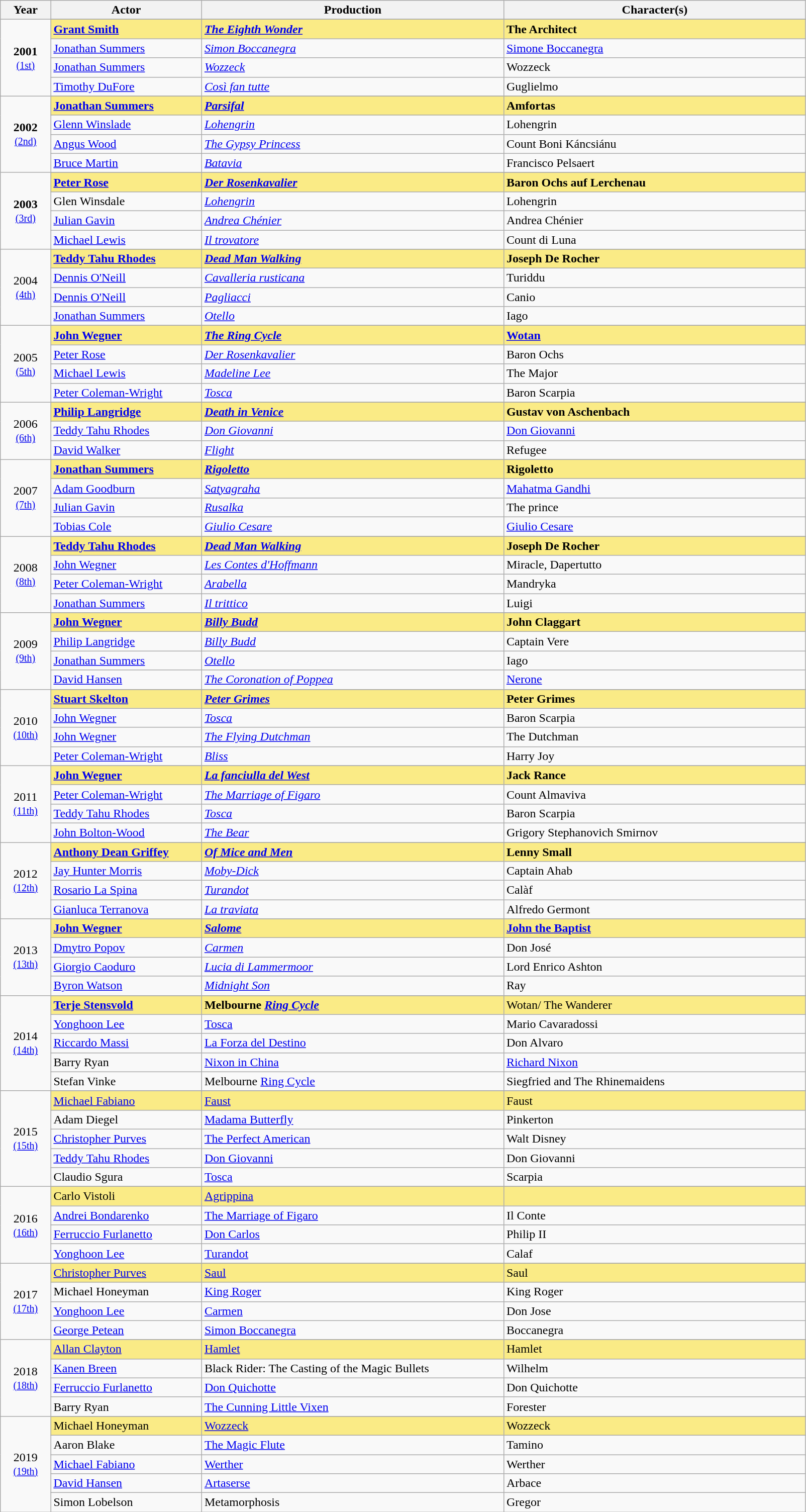<table class="sortable wikitable">
<tr>
<th width="5%">Year</th>
<th width="15%">Actor</th>
<th width="30%">Production</th>
<th width="30%">Character(s)</th>
</tr>
<tr>
<td rowspan="5" align="center"><strong>2001</strong><br><small><a href='#'>(1st)</a></small></td>
</tr>
<tr style="background:#FAEB86">
<td><strong><a href='#'>Grant Smith</a></strong></td>
<td><strong><em><a href='#'>The Eighth Wonder</a></em></strong></td>
<td><strong>The Architect</strong></td>
</tr>
<tr>
<td><a href='#'>Jonathan Summers</a></td>
<td><em><a href='#'>Simon Boccanegra</a></em></td>
<td><a href='#'>Simone Boccanegra</a></td>
</tr>
<tr>
<td><a href='#'>Jonathan Summers</a></td>
<td><em><a href='#'>Wozzeck</a></em></td>
<td>Wozzeck</td>
</tr>
<tr>
<td><a href='#'>Timothy DuFore</a></td>
<td><em><a href='#'>Così fan tutte</a></em></td>
<td>Guglielmo</td>
</tr>
<tr>
<td rowspan="5" align="center"><strong>2002</strong><br><small><a href='#'>(2nd)</a></small></td>
</tr>
<tr style="background:#FAEB86">
<td><strong><a href='#'>Jonathan Summers</a></strong></td>
<td><strong><em><a href='#'>Parsifal</a></em></strong></td>
<td><strong>Amfortas</strong></td>
</tr>
<tr>
<td><a href='#'>Glenn Winslade</a></td>
<td><em><a href='#'>Lohengrin</a></em></td>
<td>Lohengrin</td>
</tr>
<tr>
<td><a href='#'>Angus Wood</a></td>
<td><em><a href='#'>The Gypsy Princess</a></em></td>
<td>Count Boni Káncsiánu</td>
</tr>
<tr>
<td><a href='#'>Bruce Martin</a></td>
<td><em><a href='#'>Batavia</a></em></td>
<td>Francisco Pelsaert</td>
</tr>
<tr>
<td rowspan="5" align="center"><strong>2003</strong><br><small><a href='#'>(3rd)</a></small></td>
</tr>
<tr style="background:#FAEB86">
<td><strong><a href='#'>Peter Rose</a></strong></td>
<td><strong><em><a href='#'>Der Rosenkavalier</a></em></strong></td>
<td><strong>Baron Ochs auf Lerchenau</strong></td>
</tr>
<tr | >
<td>Glen Winsdale</td>
<td><em><a href='#'>Lohengrin</a></em></td>
<td>Lohengrin</td>
</tr>
<tr>
<td><a href='#'>Julian Gavin</a></td>
<td><em><a href='#'>Andrea Chénier</a></em></td>
<td>Andrea Chénier</td>
</tr>
<tr>
<td><a href='#'>Michael Lewis</a></td>
<td><em><a href='#'>Il trovatore</a></em></td>
<td>Count di Luna</td>
</tr>
<tr>
<td rowspan="5" align="center">2004<br><small><a href='#'>(4th)</a></small></td>
</tr>
<tr style="background:#FAEB86">
<td><strong><a href='#'>Teddy Tahu Rhodes</a></strong></td>
<td><strong><em><a href='#'>Dead Man Walking</a></em></strong></td>
<td><strong>Joseph De Rocher</strong></td>
</tr>
<tr>
<td><a href='#'>Dennis O'Neill</a></td>
<td><em><a href='#'>Cavalleria rusticana</a></em></td>
<td>Turiddu</td>
</tr>
<tr>
<td><a href='#'>Dennis O'Neill</a></td>
<td><em><a href='#'>Pagliacci</a></em></td>
<td>Canio</td>
</tr>
<tr>
<td><a href='#'>Jonathan Summers</a></td>
<td><em><a href='#'>Otello</a></em></td>
<td>Iago</td>
</tr>
<tr>
<td rowspan="5" align="center">2005<br><small><a href='#'>(5th)</a></small></td>
</tr>
<tr style="background:#FAEB86">
<td><strong><a href='#'>John Wegner</a></strong></td>
<td><strong><em><a href='#'>The Ring Cycle</a></em></strong></td>
<td><strong><a href='#'>Wotan</a></strong></td>
</tr>
<tr>
<td><a href='#'>Peter Rose</a></td>
<td><em><a href='#'>Der Rosenkavalier</a></em></td>
<td>Baron Ochs</td>
</tr>
<tr>
<td><a href='#'>Michael Lewis</a></td>
<td><em><a href='#'>Madeline Lee</a></em></td>
<td>The Major</td>
</tr>
<tr>
<td><a href='#'>Peter Coleman-Wright</a></td>
<td><em><a href='#'>Tosca</a></em></td>
<td>Baron Scarpia</td>
</tr>
<tr>
<td rowspan="4" align="center">2006<br><small><a href='#'>(6th)</a></small></td>
</tr>
<tr style="background:#FAEB86">
<td><strong><a href='#'>Philip Langridge</a></strong></td>
<td><strong><em><a href='#'>Death in Venice</a></em></strong></td>
<td><strong>Gustav von Aschenbach</strong></td>
</tr>
<tr>
<td><a href='#'>Teddy Tahu Rhodes</a></td>
<td><em><a href='#'>Don Giovanni</a></em></td>
<td><a href='#'>Don Giovanni</a></td>
</tr>
<tr>
<td><a href='#'>David Walker</a></td>
<td><em><a href='#'>Flight</a></em></td>
<td>Refugee</td>
</tr>
<tr>
<td rowspan="5" align="center">2007<br><small><a href='#'>(7th)</a></small></td>
</tr>
<tr style="background:#FAEB86">
<td><strong><a href='#'>Jonathan Summers</a></strong></td>
<td><strong><em><a href='#'>Rigoletto</a></em></strong></td>
<td><strong>Rigoletto</strong></td>
</tr>
<tr>
<td><a href='#'>Adam Goodburn</a></td>
<td><em><a href='#'>Satyagraha</a></em></td>
<td><a href='#'>Mahatma Gandhi</a></td>
</tr>
<tr>
<td><a href='#'>Julian Gavin</a></td>
<td><em><a href='#'>Rusalka</a></em></td>
<td>The prince</td>
</tr>
<tr>
<td><a href='#'>Tobias Cole</a></td>
<td><em><a href='#'>Giulio Cesare</a></em></td>
<td><a href='#'>Giulio Cesare</a></td>
</tr>
<tr>
<td rowspan="5" align="center">2008<br><small><a href='#'>(8th)</a></small></td>
</tr>
<tr style="background:#FAEB86">
<td><strong><a href='#'>Teddy Tahu Rhodes</a></strong></td>
<td><strong><em><a href='#'>Dead Man Walking</a></em></strong></td>
<td><strong>Joseph De Rocher</strong></td>
</tr>
<tr>
<td><a href='#'>John Wegner</a></td>
<td><em><a href='#'>Les Contes d'Hoffmann</a></em></td>
<td>Miracle, Dapertutto</td>
</tr>
<tr>
<td><a href='#'>Peter Coleman-Wright</a></td>
<td><em><a href='#'>Arabella</a></em></td>
<td>Mandryka</td>
</tr>
<tr>
<td><a href='#'>Jonathan Summers</a></td>
<td><em><a href='#'>Il trittico</a></em></td>
<td>Luigi</td>
</tr>
<tr>
<td rowspan="5" align="center">2009<br><small><a href='#'>(9th)</a></small></td>
</tr>
<tr style="background:#FAEB86">
<td><strong><a href='#'>John Wegner</a></strong></td>
<td><strong><em><a href='#'>Billy Budd</a></em></strong></td>
<td><strong>John Claggart</strong></td>
</tr>
<tr>
<td><a href='#'>Philip Langridge</a></td>
<td><em><a href='#'>Billy Budd</a></em></td>
<td>Captain Vere</td>
</tr>
<tr>
<td><a href='#'>Jonathan Summers</a></td>
<td><em><a href='#'>Otello</a></em></td>
<td>Iago</td>
</tr>
<tr>
<td><a href='#'>David Hansen</a></td>
<td><em><a href='#'>The Coronation of Poppea</a></em></td>
<td><a href='#'>Nerone</a></td>
</tr>
<tr>
<td rowspan="5" align="center">2010<br><small><a href='#'>(10th)</a></small></td>
</tr>
<tr style="background:#FAEB86">
<td><strong><a href='#'>Stuart Skelton</a></strong></td>
<td><strong><em><a href='#'>Peter Grimes</a></em></strong></td>
<td><strong>Peter Grimes</strong></td>
</tr>
<tr>
<td><a href='#'>John Wegner</a></td>
<td><em><a href='#'>Tosca</a></em></td>
<td>Baron Scarpia</td>
</tr>
<tr>
<td><a href='#'>John Wegner</a></td>
<td><em><a href='#'>The Flying Dutchman</a></em></td>
<td>The Dutchman</td>
</tr>
<tr>
<td><a href='#'>Peter Coleman-Wright</a></td>
<td><em><a href='#'>Bliss</a></em></td>
<td>Harry Joy</td>
</tr>
<tr>
<td rowspan="5" align="center">2011<br><small><a href='#'>(11th)</a></small></td>
</tr>
<tr style="background:#FAEB86">
<td><strong><a href='#'>John Wegner</a></strong></td>
<td><strong><em><a href='#'>La fanciulla del West</a></em></strong></td>
<td><strong>Jack Rance</strong></td>
</tr>
<tr>
<td><a href='#'>Peter Coleman-Wright</a></td>
<td><em><a href='#'>The Marriage of Figaro</a></em></td>
<td>Count Almaviva</td>
</tr>
<tr>
<td><a href='#'>Teddy Tahu Rhodes</a></td>
<td><em><a href='#'>Tosca</a></em></td>
<td>Baron Scarpia</td>
</tr>
<tr>
<td><a href='#'>John Bolton-Wood</a></td>
<td><em><a href='#'>The Bear</a></em></td>
<td>Grigory Stephanovich Smirnov</td>
</tr>
<tr>
<td rowspan="5" align="center">2012<br><small><a href='#'>(12th)</a></small></td>
</tr>
<tr style="background:#FAEB86">
<td><strong><a href='#'>Anthony Dean Griffey</a></strong></td>
<td><strong><em><a href='#'>Of Mice and Men</a></em></strong></td>
<td><strong>Lenny Small</strong></td>
</tr>
<tr>
<td><a href='#'>Jay Hunter Morris</a></td>
<td><em><a href='#'>Moby-Dick</a></em></td>
<td>Captain Ahab</td>
</tr>
<tr>
<td><a href='#'>Rosario La Spina</a></td>
<td><em><a href='#'>Turandot</a></em></td>
<td>Calàf</td>
</tr>
<tr>
<td><a href='#'>Gianluca Terranova</a></td>
<td><em><a href='#'>La traviata</a></em></td>
<td>Alfredo Germont</td>
</tr>
<tr>
<td rowspan="5" align="center">2013<br><small><a href='#'>(13th)</a></small></td>
</tr>
<tr style="background:#FAEB86">
<td><strong><a href='#'>John Wegner</a></strong></td>
<td><strong><em><a href='#'>Salome</a></em></strong></td>
<td><strong><a href='#'>John the Baptist</a></strong></td>
</tr>
<tr>
<td><a href='#'>Dmytro Popov</a></td>
<td><em><a href='#'>Carmen</a></em></td>
<td>Don José</td>
</tr>
<tr>
<td><a href='#'>Giorgio Caoduro</a></td>
<td><em><a href='#'>Lucia di Lammermoor</a></em></td>
<td>Lord Enrico Ashton</td>
</tr>
<tr>
<td><a href='#'>Byron Watson</a></td>
<td><em><a href='#'>Midnight Son</a></em></td>
<td>Ray</td>
</tr>
<tr>
<td rowspan="6" align="center">2014<br><small><a href='#'>(14th)</a></small></td>
</tr>
<tr style="background:#FAEB86">
<td><strong><a href='#'>Terje Stensvold</a></strong></td>
<td><strong>Melbourne <em><a href='#'>Ring Cycle</a><strong><em></td>
<td></strong>Wotan/ The Wanderer<strong></td>
</tr>
<tr>
<td><a href='#'>Yonghoon Lee</a></td>
<td></em><a href='#'>Tosca</a><em></td>
<td>Mario Cavaradossi</td>
</tr>
<tr>
<td><a href='#'>Riccardo Massi</a></td>
<td></em><a href='#'>La Forza del Destino</a><em></td>
<td>Don Alvaro</td>
</tr>
<tr>
<td>Barry Ryan</td>
<td></em><a href='#'>Nixon in China</a><em></td>
<td><a href='#'>Richard Nixon</a></td>
</tr>
<tr>
<td>Stefan Vinke</td>
<td>Melbourne </em><a href='#'>Ring Cycle</a><em></td>
<td>Siegfried and The Rhinemaidens</td>
</tr>
<tr>
<td rowspan="6" align="center">2015<br><small><a href='#'>(15th)</a></small></td>
</tr>
<tr style="background:#FAEB86">
<td><a href='#'>Michael Fabiano</a></td>
<td><a href='#'></em>Faust<em></a></td>
<td>Faust</td>
</tr>
<tr>
<td>Adam Diegel</td>
<td></em><a href='#'>Madama Butterfly</a><em></td>
<td>Pinkerton</td>
</tr>
<tr>
<td><a href='#'>Christopher Purves</a></td>
<td></em><a href='#'>The Perfect American</a><em></td>
<td>Walt Disney</td>
</tr>
<tr>
<td><a href='#'>Teddy Tahu Rhodes</a></td>
<td></em><a href='#'>Don Giovanni</a><em></td>
<td>Don Giovanni</td>
</tr>
<tr>
<td>Claudio Sgura</td>
<td></em><a href='#'>Tosca</a><em></td>
<td>Scarpia</td>
</tr>
<tr>
<td rowspan="5" align="center">2016<br><small><a href='#'>(16th)</a></small></td>
</tr>
<tr style="background:#FAEB86">
<td>Carlo Vistoli</td>
<td><a href='#'></em>Agrippina<em></a></td>
<td></td>
</tr>
<tr>
<td><a href='#'>Andrei Bondarenko</a></td>
<td></em><a href='#'>The Marriage of Figaro</a><em></td>
<td>Il Conte</td>
</tr>
<tr>
<td><a href='#'>Ferruccio Furlanetto</a></td>
<td></em><a href='#'>Don Carlos</a><em></td>
<td>Philip II</td>
</tr>
<tr>
<td><a href='#'>Yonghoon Lee</a></td>
<td></em><a href='#'>Turandot</a><em></td>
<td>Calaf</td>
</tr>
<tr>
<td rowspan="5" align="center">2017<br><small><a href='#'>(17th)</a></small></td>
</tr>
<tr style="background:#FAEB86">
<td><a href='#'>Christopher Purves</a></td>
<td><a href='#'></em>Saul<em></a></td>
<td>Saul</td>
</tr>
<tr>
<td>Michael Honeyman</td>
<td></em><a href='#'>King Roger</a><em></td>
<td>King Roger</td>
</tr>
<tr>
<td><a href='#'>Yonghoon Lee</a></td>
<td></em><a href='#'>Carmen</a><em></td>
<td>Don Jose</td>
</tr>
<tr>
<td><a href='#'>George Petean</a></td>
<td></em><a href='#'>Simon Boccanegra</a><em></td>
<td>Boccanegra</td>
</tr>
<tr>
<td rowspan="5" align="center">2018<br><small><a href='#'>(18th)</a></small></td>
</tr>
<tr style="background:#FAEB86">
<td><a href='#'>Allan Clayton</a></td>
<td><a href='#'></em>Hamlet<em></a></td>
<td>Hamlet</td>
</tr>
<tr>
<td><a href='#'>Kanen Breen</a></td>
<td></em>Black Rider: The Casting of the Magic Bullets<em></td>
<td>Wilhelm</td>
</tr>
<tr>
<td><a href='#'>Ferruccio Furlanetto</a></td>
<td></em><a href='#'>Don Quichotte</a><em></td>
<td>Don Quichotte</td>
</tr>
<tr>
<td>Barry Ryan</td>
<td></em><a href='#'>The Cunning Little Vixen</a><em></td>
<td>Forester</td>
</tr>
<tr>
<td rowspan="6" align="center">2019<br><small><a href='#'>(19th)</a></small></td>
</tr>
<tr style="background:#FAEB86">
<td>Michael Honeyman</td>
<td></em><a href='#'>Wozzeck</a><em></td>
<td>Wozzeck</td>
</tr>
<tr>
<td>Aaron Blake</td>
<td><a href='#'>The Magic Flute</a></td>
<td>Tamino</td>
</tr>
<tr>
<td><a href='#'>Michael Fabiano</a></td>
<td></em><a href='#'>Werther</a><em></td>
<td>Werther</td>
</tr>
<tr>
<td><a href='#'>David Hansen</a></td>
<td><a href='#'>Artaserse</a></td>
<td>Arbace</td>
</tr>
<tr>
<td>Simon Lobelson</td>
<td></em>Metamorphosis<em></td>
<td>Gregor</td>
</tr>
</table>
